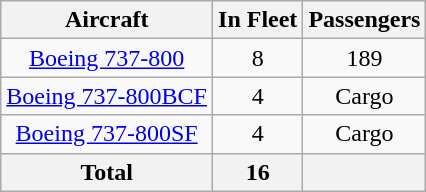<table class="wikitable" style="text-align:center">
<tr>
<th>Aircraft</th>
<th>In Fleet</th>
<th>Passengers</th>
</tr>
<tr>
<td><a href='#'>Boeing 737-800</a></td>
<td>8</td>
<td>189</td>
</tr>
<tr>
<td><a href='#'>Boeing 737-800BCF</a></td>
<td>4</td>
<td>Cargo</td>
</tr>
<tr>
<td><a href='#'>Boeing 737-800SF</a></td>
<td>4</td>
<td>Cargo</td>
</tr>
<tr>
<th>Total</th>
<th>16</th>
<th colspan="2"></th>
</tr>
</table>
